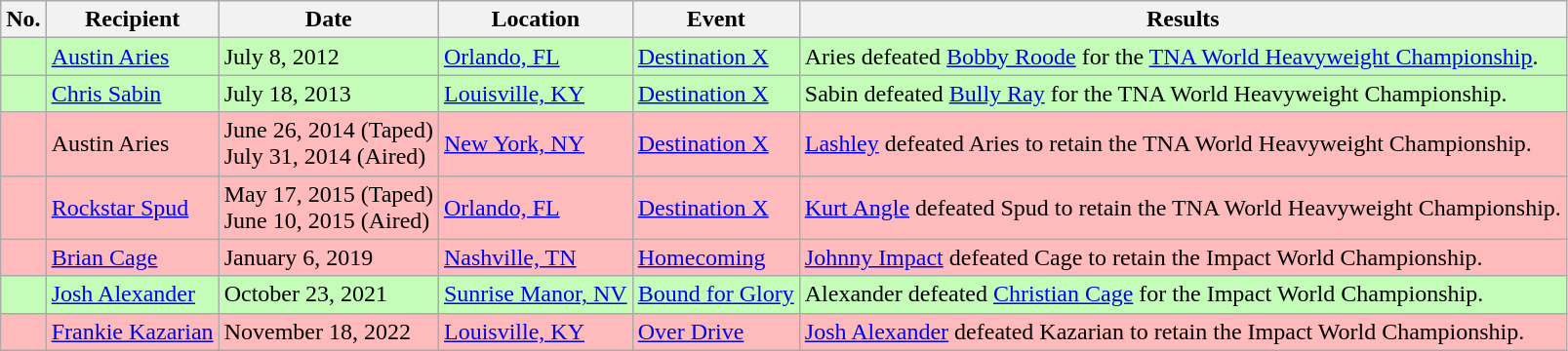<table class="wikitable plainrowheaders sortable">
<tr>
<th scope=col>No.</th>
<th scope=col>Recipient</th>
<th scope=col>Date</th>
<th scope=col>Location</th>
<th scope=col>Event</th>
<th scope=col>Results</th>
</tr>
<tr align= bgcolor=#ccffcc style="background:#c3fdb8;">
<td></td>
<td><a href='#'>Austin Aries</a></td>
<td>July 8, 2012</td>
<td><a href='#'>Orlando, FL</a></td>
<td><a href='#'>Destination X</a></td>
<td>Aries defeated <a href='#'>Bobby Roode</a> for the <a href='#'>TNA World Heavyweight Championship</a>.</td>
</tr>
<tr align= bgcolor=#ccffcc style="background:#c3fdb8;">
<td></td>
<td><a href='#'>Chris Sabin</a></td>
<td>July 18, 2013</td>
<td><a href='#'>Louisville, KY</a></td>
<td><a href='#'>Destination X</a></td>
<td>Sabin defeated <a href='#'>Bully Ray</a> for the TNA World Heavyweight Championship.</td>
</tr>
<tr align=bgcolor=#fbb style="background:#fbb">
<td></td>
<td>Austin Aries</td>
<td>June 26, 2014 (Taped)<br>July 31, 2014 (Aired)</td>
<td><a href='#'>New York, NY</a></td>
<td><a href='#'>Destination X</a></td>
<td><a href='#'>Lashley</a> defeated Aries to retain the TNA World Heavyweight Championship.</td>
</tr>
<tr align=bgcolor=#fbb style="background:#fbb">
<td></td>
<td><a href='#'>Rockstar Spud</a></td>
<td>May 17, 2015 (Taped)<br>June 10, 2015 (Aired)</td>
<td><a href='#'>Orlando, FL</a></td>
<td><a href='#'>Destination X</a></td>
<td><a href='#'>Kurt Angle</a> defeated Spud to retain the TNA World Heavyweight Championship.</td>
</tr>
<tr align=bgcolor=#fbb style="background:#fbb">
<td></td>
<td><a href='#'>Brian Cage</a></td>
<td>January 6, 2019</td>
<td><a href='#'>Nashville, TN</a></td>
<td><a href='#'>Homecoming</a></td>
<td><a href='#'>Johnny Impact</a> defeated Cage to retain the Impact World Championship.</td>
</tr>
<tr align= bgcolor=#ccffcc style="background:#c3fdb8;">
<td></td>
<td><a href='#'>Josh Alexander</a></td>
<td>October 23, 2021</td>
<td><a href='#'>Sunrise Manor, NV</a></td>
<td><a href='#'>Bound for Glory</a></td>
<td>Alexander defeated <a href='#'>Christian Cage</a> for the Impact World Championship.</td>
</tr>
<tr align=bgcolor=#fbb style="background:#fbb">
<td></td>
<td><a href='#'>Frankie Kazarian</a></td>
<td>November 18, 2022</td>
<td><a href='#'>Louisville, KY</a></td>
<td><a href='#'>Over Drive</a></td>
<td><a href='#'>Josh Alexander</a> defeated Kazarian to retain the Impact World Championship.</td>
</tr>
</table>
